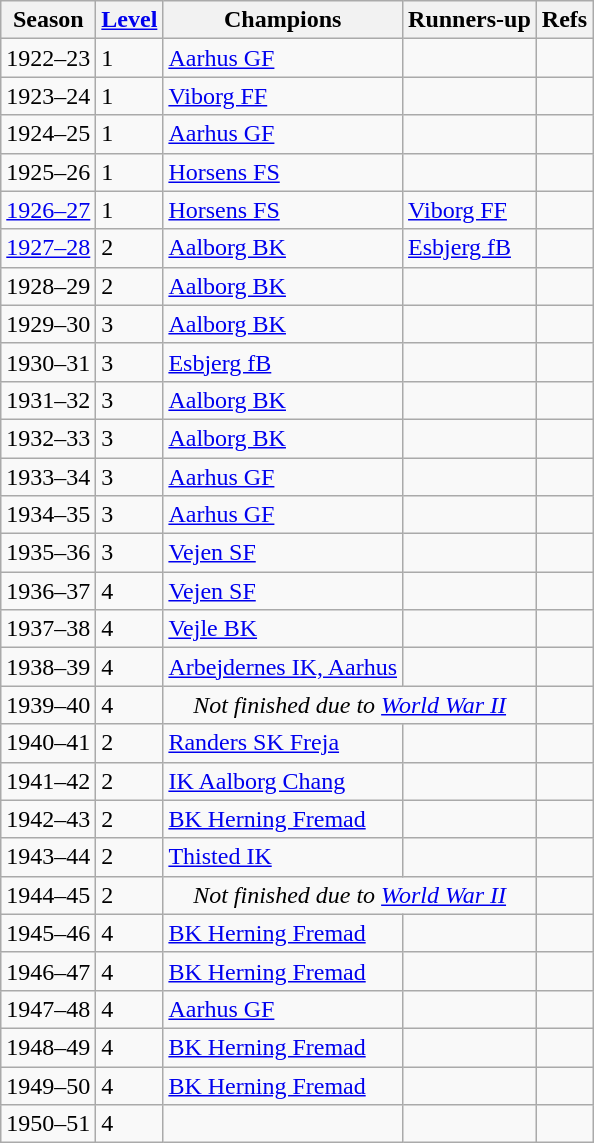<table class="sortable wikitable plainrowheaders">
<tr>
<th>Season</th>
<th><a href='#'>Level</a></th>
<th>Champions</th>
<th>Runners-up</th>
<th>Refs</th>
</tr>
<tr>
<td>1922–23</td>
<td>1</td>
<td><a href='#'>Aarhus GF</a></td>
<td></td>
<td></td>
</tr>
<tr>
<td>1923–24</td>
<td>1</td>
<td><a href='#'>Viborg FF</a></td>
<td></td>
<td></td>
</tr>
<tr>
<td>1924–25</td>
<td>1</td>
<td><a href='#'>Aarhus GF</a></td>
<td></td>
<td></td>
</tr>
<tr>
<td>1925–26</td>
<td>1</td>
<td><a href='#'>Horsens FS</a></td>
<td></td>
<td></td>
</tr>
<tr>
<td><a href='#'>1926–27</a></td>
<td>1</td>
<td><a href='#'>Horsens FS</a></td>
<td><a href='#'>Viborg FF</a></td>
<td></td>
</tr>
<tr>
<td><a href='#'>1927–28</a></td>
<td>2</td>
<td><a href='#'>Aalborg BK</a></td>
<td><a href='#'>Esbjerg fB</a></td>
<td></td>
</tr>
<tr>
<td>1928–29</td>
<td>2</td>
<td><a href='#'>Aalborg BK</a></td>
<td></td>
<td></td>
</tr>
<tr>
<td>1929–30</td>
<td>3</td>
<td><a href='#'>Aalborg BK</a></td>
<td></td>
<td></td>
</tr>
<tr>
<td>1930–31</td>
<td>3</td>
<td><a href='#'>Esbjerg fB</a></td>
<td></td>
<td></td>
</tr>
<tr>
<td>1931–32</td>
<td>3</td>
<td><a href='#'>Aalborg BK</a></td>
<td></td>
<td></td>
</tr>
<tr>
<td>1932–33</td>
<td>3</td>
<td><a href='#'>Aalborg BK</a></td>
<td></td>
<td></td>
</tr>
<tr>
<td>1933–34</td>
<td>3</td>
<td><a href='#'>Aarhus GF</a></td>
<td></td>
<td></td>
</tr>
<tr>
<td>1934–35</td>
<td>3</td>
<td><a href='#'>Aarhus GF</a></td>
<td></td>
<td></td>
</tr>
<tr>
<td>1935–36</td>
<td>3</td>
<td><a href='#'>Vejen SF</a></td>
<td></td>
<td></td>
</tr>
<tr>
<td>1936–37</td>
<td>4</td>
<td><a href='#'>Vejen SF</a></td>
<td></td>
<td></td>
</tr>
<tr>
<td>1937–38</td>
<td>4</td>
<td><a href='#'>Vejle BK</a></td>
<td></td>
<td></td>
</tr>
<tr>
<td>1938–39</td>
<td>4</td>
<td><a href='#'>Arbejdernes IK, Aarhus</a></td>
<td></td>
<td></td>
</tr>
<tr>
<td>1939–40</td>
<td>4</td>
<td colspan=2 style="text-align:center;"><em>Not finished due to <a href='#'>World War II</a></em></td>
<td></td>
</tr>
<tr>
<td>1940–41</td>
<td>2</td>
<td><a href='#'>Randers SK Freja</a></td>
<td></td>
<td></td>
</tr>
<tr>
<td>1941–42</td>
<td>2</td>
<td><a href='#'>IK Aalborg Chang</a></td>
<td></td>
<td></td>
</tr>
<tr>
<td>1942–43</td>
<td>2</td>
<td><a href='#'>BK Herning Fremad</a></td>
<td></td>
<td></td>
</tr>
<tr>
<td>1943–44</td>
<td>2</td>
<td><a href='#'>Thisted IK</a></td>
<td></td>
<td></td>
</tr>
<tr>
<td>1944–45</td>
<td>2</td>
<td colspan=2 style="text-align:center;"><em>Not finished due to <a href='#'>World War II</a></em></td>
<td></td>
</tr>
<tr>
<td>1945–46</td>
<td>4</td>
<td><a href='#'>BK Herning Fremad</a></td>
<td></td>
<td></td>
</tr>
<tr>
<td>1946–47</td>
<td>4</td>
<td><a href='#'>BK Herning Fremad</a></td>
<td></td>
<td></td>
</tr>
<tr>
<td>1947–48</td>
<td>4</td>
<td><a href='#'>Aarhus GF</a></td>
<td></td>
<td></td>
</tr>
<tr>
<td>1948–49</td>
<td>4</td>
<td><a href='#'>BK Herning Fremad</a></td>
<td></td>
<td></td>
</tr>
<tr>
<td>1949–50</td>
<td>4</td>
<td><a href='#'>BK Herning Fremad</a></td>
<td></td>
<td></td>
</tr>
<tr>
<td>1950–51</td>
<td>4</td>
<td></td>
<td></td>
<td></td>
</tr>
</table>
